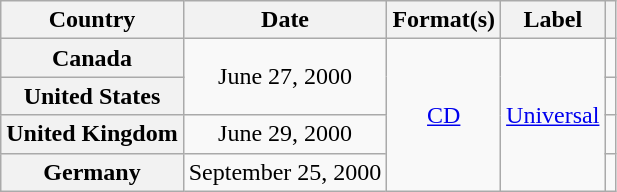<table class="wikitable plainrowheaders" style="text-align:center;">
<tr>
<th>Country</th>
<th>Date</th>
<th>Format(s)</th>
<th>Label</th>
<th></th>
</tr>
<tr>
<th scope="row">Canada</th>
<td rowspan="2">June 27, 2000</td>
<td rowspan="4"><a href='#'>CD</a></td>
<td rowspan="4"><a href='#'>Universal</a></td>
<td></td>
</tr>
<tr>
<th scope="row">United States</th>
<td></td>
</tr>
<tr>
<th scope="row">United Kingdom</th>
<td>June 29, 2000</td>
<td></td>
</tr>
<tr>
<th scope="row">Germany</th>
<td>September 25, 2000</td>
<td></td>
</tr>
</table>
